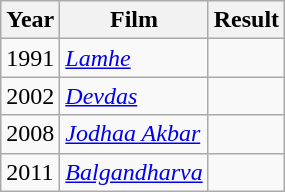<table class="wikitable">
<tr>
<th>Year</th>
<th>Film</th>
<th>Result</th>
</tr>
<tr>
<td>1991</td>
<td><em><a href='#'>Lamhe</a></em></td>
<td></td>
</tr>
<tr>
<td>2002</td>
<td><em><a href='#'>Devdas</a></em></td>
<td></td>
</tr>
<tr>
<td>2008</td>
<td><em><a href='#'>Jodhaa Akbar</a></em></td>
<td></td>
</tr>
<tr>
<td>2011</td>
<td><em><a href='#'>Balgandharva</a></em></td>
<td></td>
</tr>
</table>
